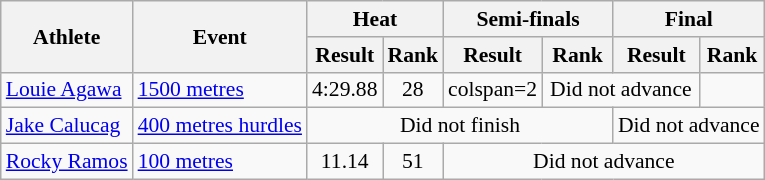<table class="wikitable" style="font-size:90%; text-align:center">
<tr>
<th rowspan="2">Athlete</th>
<th rowspan="2">Event</th>
<th colspan="2">Heat</th>
<th colspan="2">Semi-finals</th>
<th colspan="2">Final</th>
</tr>
<tr>
<th>Result</th>
<th>Rank</th>
<th>Result</th>
<th>Rank</th>
<th>Result</th>
<th>Rank</th>
</tr>
<tr>
<td align="left"><a href='#'>Louie Agawa</a></td>
<td align="left"><a href='#'>1500 metres</a></td>
<td>4:29.88</td>
<td>28</td>
<td>colspan=2 </td>
<td colspan=2>Did not advance</td>
</tr>
<tr>
<td align="left"><a href='#'>Jake Calucag</a></td>
<td align="left"><a href='#'>400 metres hurdles</a></td>
<td colspan=4>Did not finish</td>
<td colspan=4>Did not advance</td>
</tr>
<tr>
<td align="left"><a href='#'>Rocky Ramos</a></td>
<td align="left"><a href='#'>100 metres</a></td>
<td>11.14</td>
<td>51</td>
<td colspan=4>Did not advance</td>
</tr>
</table>
